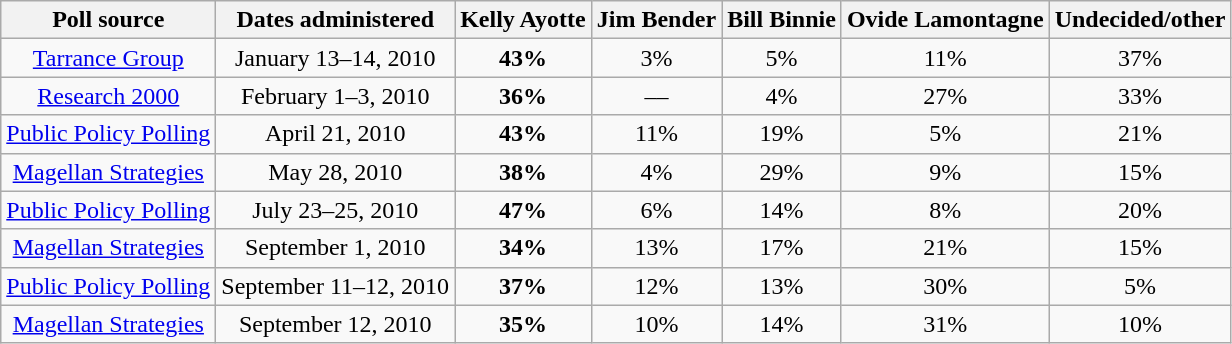<table class="wikitable" style="text-align:center">
<tr valign=bottom>
<th>Poll source</th>
<th>Dates administered</th>
<th>Kelly Ayotte</th>
<th>Jim Bender</th>
<th>Bill Binnie</th>
<th>Ovide Lamontagne</th>
<th>Undecided/other</th>
</tr>
<tr>
<td><a href='#'>Tarrance Group</a></td>
<td>January 13–14, 2010</td>
<td><strong>43%</strong></td>
<td> 3%</td>
<td> 5%</td>
<td> 11%</td>
<td> 37%</td>
</tr>
<tr>
<td><a href='#'>Research 2000</a></td>
<td>February 1–3, 2010</td>
<td><strong>36%</strong></td>
<td> ––</td>
<td> 4%</td>
<td> 27%</td>
<td> 33%</td>
</tr>
<tr>
<td><a href='#'>Public Policy Polling</a></td>
<td>April 21, 2010</td>
<td><strong>43%</strong></td>
<td> 11%</td>
<td> 19%</td>
<td> 5%</td>
<td> 21%</td>
</tr>
<tr>
<td><a href='#'>Magellan Strategies</a></td>
<td>May 28, 2010</td>
<td><strong>38%</strong></td>
<td> 4%</td>
<td> 29%</td>
<td> 9%</td>
<td> 15%</td>
</tr>
<tr>
<td><a href='#'>Public Policy Polling</a></td>
<td>July 23–25, 2010</td>
<td><strong>47%</strong></td>
<td> 6%</td>
<td> 14%</td>
<td> 8%</td>
<td> 20%</td>
</tr>
<tr>
<td><a href='#'>Magellan Strategies</a></td>
<td>September 1, 2010</td>
<td><strong>34%</strong></td>
<td> 13%</td>
<td> 17%</td>
<td> 21%</td>
<td> 15%</td>
</tr>
<tr>
<td><a href='#'>Public Policy Polling</a></td>
<td>September 11–12, 2010</td>
<td><strong>37%</strong></td>
<td> 12%</td>
<td> 13%</td>
<td> 30%</td>
<td> 5%</td>
</tr>
<tr>
<td><a href='#'>Magellan Strategies</a></td>
<td>September 12, 2010</td>
<td><strong>35%</strong></td>
<td> 10%</td>
<td> 14%</td>
<td> 31%</td>
<td> 10%</td>
</tr>
</table>
